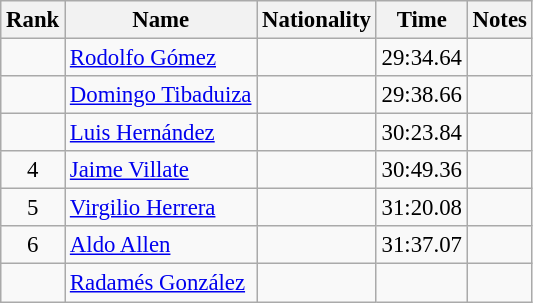<table class="wikitable sortable" style="text-align:center;font-size:95%">
<tr>
<th>Rank</th>
<th>Name</th>
<th>Nationality</th>
<th>Time</th>
<th>Notes</th>
</tr>
<tr>
<td></td>
<td align=left><a href='#'>Rodolfo Gómez</a></td>
<td align=left></td>
<td>29:34.64</td>
<td></td>
</tr>
<tr>
<td></td>
<td align=left><a href='#'>Domingo Tibaduiza</a></td>
<td align=left></td>
<td>29:38.66</td>
<td></td>
</tr>
<tr>
<td></td>
<td align=left><a href='#'>Luis Hernández</a></td>
<td align=left></td>
<td>30:23.84</td>
<td></td>
</tr>
<tr>
<td>4</td>
<td align=left><a href='#'>Jaime Villate</a></td>
<td align=left></td>
<td>30:49.36</td>
<td></td>
</tr>
<tr>
<td>5</td>
<td align=left><a href='#'>Virgilio Herrera</a></td>
<td align=left></td>
<td>31:20.08</td>
<td></td>
</tr>
<tr>
<td>6</td>
<td align=left><a href='#'>Aldo Allen</a></td>
<td align=left></td>
<td>31:37.07</td>
<td></td>
</tr>
<tr>
<td></td>
<td align=left><a href='#'>Radamés González</a></td>
<td align=left></td>
<td></td>
<td></td>
</tr>
</table>
